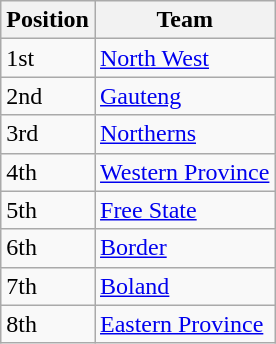<table class="wikitable">
<tr>
<th>Position</th>
<th>Team</th>
</tr>
<tr>
<td>1st</td>
<td><a href='#'>North West</a></td>
</tr>
<tr>
<td>2nd</td>
<td><a href='#'>Gauteng</a></td>
</tr>
<tr>
<td>3rd</td>
<td><a href='#'>Northerns</a></td>
</tr>
<tr>
<td>4th</td>
<td><a href='#'>Western Province</a></td>
</tr>
<tr>
<td>5th</td>
<td><a href='#'>Free State</a></td>
</tr>
<tr>
<td>6th</td>
<td><a href='#'>Border</a></td>
</tr>
<tr>
<td>7th</td>
<td><a href='#'>Boland</a></td>
</tr>
<tr>
<td>8th</td>
<td><a href='#'>Eastern Province</a></td>
</tr>
</table>
